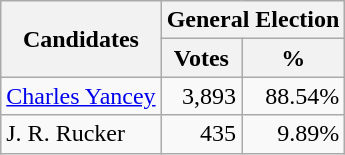<table class=wikitable>
<tr>
<th colspan=1 rowspan=2><strong>Candidates</strong></th>
<th colspan=2><strong>General Election</strong></th>
</tr>
<tr>
<th>Votes</th>
<th>%</th>
</tr>
<tr>
<td><a href='#'>Charles Yancey</a></td>
<td align="right">3,893</td>
<td align="right">88.54%</td>
</tr>
<tr>
<td>J. R. Rucker</td>
<td align="right">435</td>
<td align="right">9.89%</td>
</tr>
</table>
